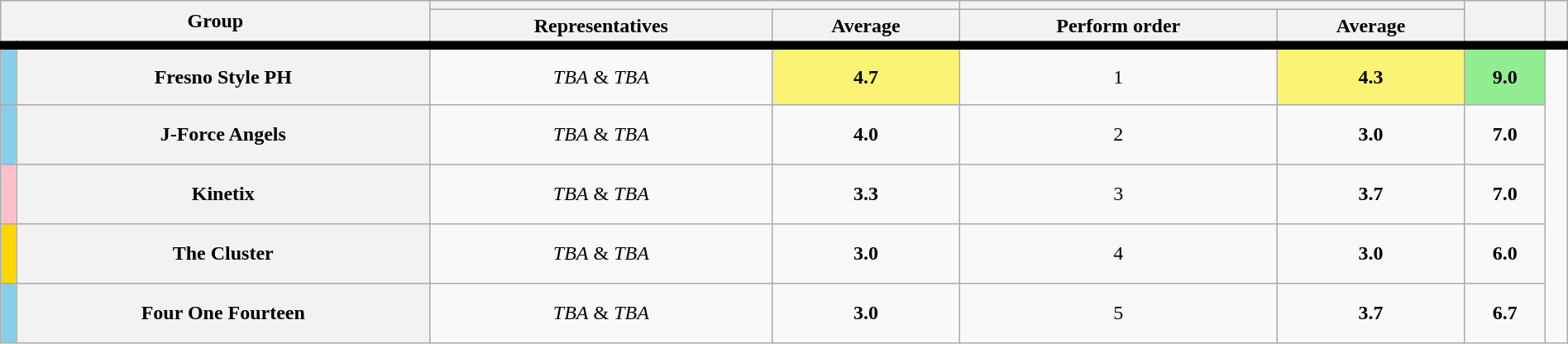<table class="wikitable plainrowheaders" style="text-align:center; width:100%">
<tr>
<th colspan="2" rowspan="2">Group</th>
<th colspan="2"></th>
<th colspan="2"></th>
<th rowspan="2"></th>
<th rowspan="2"></th>
</tr>
<tr>
<th>Representatives</th>
<th>Average</th>
<th>Perform order</th>
<th>Average</th>
</tr>
<tr style="border-top: 7px solid; height: 3em;">
<th width="01%" style="background:#87ceeb;"></th>
<th>Fresno Style PH</th>
<td><em>TBA</em> & <em>TBA</em></td>
<td style="background:#FBF373;"><strong>4.7</strong><br></td>
<td>1</td>
<td style="background:#FBF373;"><strong>4.3</strong><br></td>
<td style="background:#90ee90;"><strong>9.0</strong><br></td>
<td rowspan="5"></td>
</tr>
<tr style="height: 3em;">
<th width="01%" style="background:#87ceeb;"></th>
<th>J-Force Angels</th>
<td><em>TBA</em> & <em>TBA</em></td>
<td><strong>4.0</strong><br></td>
<td>2</td>
<td><strong>3.0</strong><br></td>
<td><strong>7.0</strong><br></td>
</tr>
<tr style="height: 3em;">
<th width="01%" style="background:#FFC0CB;"></th>
<th>Kinetix</th>
<td><em>TBA</em> & <em>TBA</em></td>
<td><strong>3.3</strong><br></td>
<td>3</td>
<td><strong>3.7</strong><br></td>
<td><strong>7.0</strong><br></td>
</tr>
<tr style="height: 3em;">
<th width="01%" style="background:#FFD700;"></th>
<th>The Cluster</th>
<td><em>TBA</em> & <em>TBA</em></td>
<td><strong>3.0</strong><br></td>
<td>4</td>
<td><strong>3.0</strong><br></td>
<td><strong>6.0</strong><br></td>
</tr>
<tr style="height: 3em;">
<th width="01%" style="background:#87ceeb;"></th>
<th>Four One Fourteen</th>
<td><em>TBA</em> & <em>TBA</em></td>
<td><strong>3.0</strong><br></td>
<td>5</td>
<td><strong>3.7</strong><br></td>
<td><strong>6.7</strong><br></td>
</tr>
</table>
